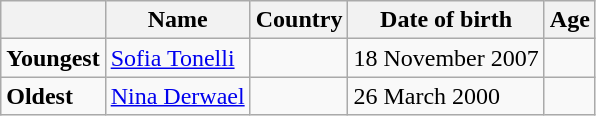<table class="wikitable">
<tr>
<th></th>
<th><strong>Name</strong></th>
<th><strong>Country</strong></th>
<th><strong>Date of birth</strong></th>
<th><strong>Age</strong></th>
</tr>
<tr>
<td><strong>Youngest</strong></td>
<td><a href='#'>Sofia Tonelli</a></td>
<td></td>
<td>18 November 2007</td>
<td></td>
</tr>
<tr>
<td><strong>Oldest</strong></td>
<td><a href='#'>Nina Derwael</a></td>
<td></td>
<td>26 March 2000</td>
<td></td>
</tr>
</table>
